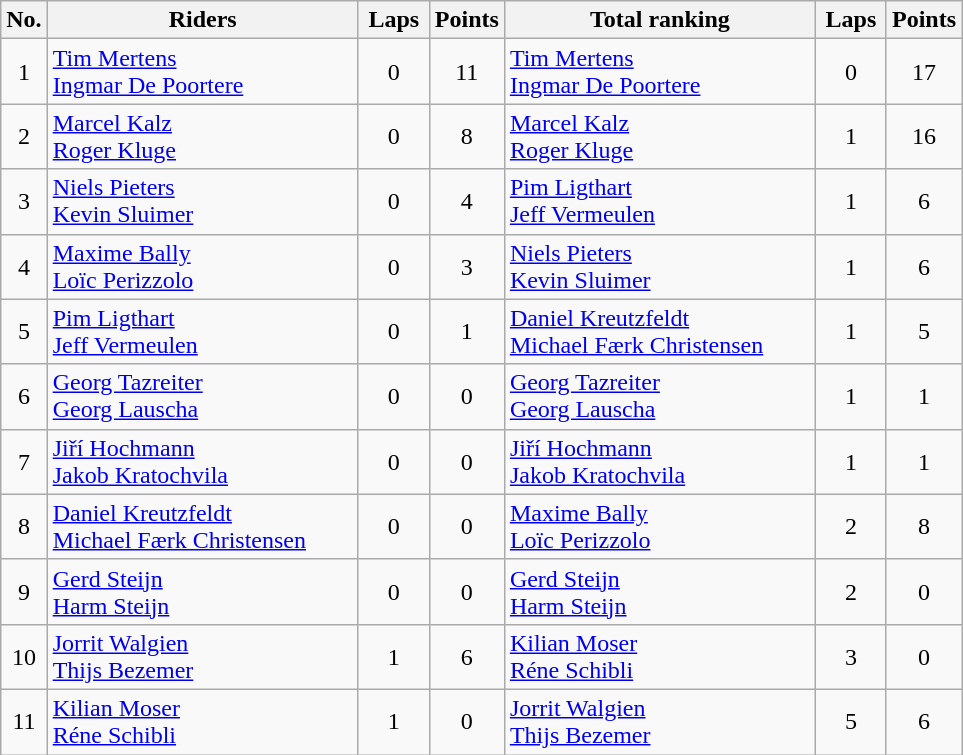<table class="wikitable">
<tr>
<th width="20px">No.</th>
<th width="200px">Riders</th>
<th width="40px">Laps</th>
<th width="40px">Points</th>
<th width="200px">Total ranking</th>
<th width="40px">Laps</th>
<th width="40px">Points</th>
</tr>
<tr align=center>
<td>1</td>
<td align=left> <a href='#'>Tim Mertens</a><br>  <a href='#'>Ingmar De Poortere</a></td>
<td>0</td>
<td>11</td>
<td align=left> <a href='#'>Tim Mertens</a><br>  <a href='#'>Ingmar De Poortere</a></td>
<td>0</td>
<td>17</td>
</tr>
<tr align=center>
<td>2</td>
<td align=left> <a href='#'>Marcel Kalz</a><br>  <a href='#'>Roger Kluge</a></td>
<td>0</td>
<td>8</td>
<td align=left> <a href='#'>Marcel Kalz</a><br>  <a href='#'>Roger Kluge</a></td>
<td>1</td>
<td>16</td>
</tr>
<tr align=center>
<td>3</td>
<td align=left> <a href='#'>Niels Pieters</a><br>  <a href='#'>Kevin Sluimer</a></td>
<td>0</td>
<td>4</td>
<td align=left> <a href='#'>Pim Ligthart</a><br>  <a href='#'>Jeff Vermeulen</a></td>
<td>1</td>
<td>6</td>
</tr>
<tr align=center>
<td>4</td>
<td align=left> <a href='#'>Maxime Bally</a><br>  <a href='#'>Loïc Perizzolo</a></td>
<td>0</td>
<td>3</td>
<td align=left> <a href='#'>Niels Pieters</a><br>  <a href='#'>Kevin Sluimer</a></td>
<td>1</td>
<td>6</td>
</tr>
<tr align=center>
<td>5</td>
<td align=left> <a href='#'>Pim Ligthart</a><br>  <a href='#'>Jeff Vermeulen</a></td>
<td>0</td>
<td>1</td>
<td align=left> <a href='#'>Daniel Kreutzfeldt</a><br>  <a href='#'>Michael Færk Christensen</a></td>
<td>1</td>
<td>5</td>
</tr>
<tr align=center>
<td>6</td>
<td align=left> <a href='#'>Georg Tazreiter</a><br>  <a href='#'>Georg Lauscha</a></td>
<td>0</td>
<td>0</td>
<td align=left> <a href='#'>Georg Tazreiter</a><br>  <a href='#'>Georg Lauscha</a></td>
<td>1</td>
<td>1</td>
</tr>
<tr align=center>
<td>7</td>
<td align=left> <a href='#'>Jiří Hochmann</a><br>  <a href='#'>Jakob Kratochvila</a></td>
<td>0</td>
<td>0</td>
<td align=left> <a href='#'>Jiří Hochmann</a><br>  <a href='#'>Jakob Kratochvila</a></td>
<td>1</td>
<td>1</td>
</tr>
<tr align=center>
<td>8</td>
<td align=left> <a href='#'>Daniel Kreutzfeldt</a><br>  <a href='#'>Michael Færk Christensen</a></td>
<td>0</td>
<td>0</td>
<td align=left> <a href='#'>Maxime Bally</a><br>  <a href='#'>Loïc Perizzolo</a></td>
<td>2</td>
<td>8</td>
</tr>
<tr align=center>
<td>9</td>
<td align=left> <a href='#'>Gerd Steijn</a><br>  <a href='#'>Harm Steijn</a></td>
<td>0</td>
<td>0</td>
<td align=left> <a href='#'>Gerd Steijn</a><br>  <a href='#'>Harm Steijn</a></td>
<td>2</td>
<td>0</td>
</tr>
<tr align=center>
<td>10</td>
<td align=left> <a href='#'>Jorrit Walgien</a><br>  <a href='#'>Thijs Bezemer</a></td>
<td>1</td>
<td>6</td>
<td align=left> <a href='#'>Kilian Moser</a><br>  <a href='#'>Réne Schibli</a></td>
<td>3</td>
<td>0</td>
</tr>
<tr align=center>
<td>11</td>
<td align=left> <a href='#'>Kilian Moser</a><br>  <a href='#'>Réne Schibli</a></td>
<td>1</td>
<td>0</td>
<td align=left> <a href='#'>Jorrit Walgien</a><br>  <a href='#'>Thijs Bezemer</a></td>
<td>5</td>
<td>6</td>
</tr>
</table>
